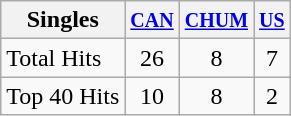<table class="wikitable">
<tr>
<th>Singles</th>
<th><small><a href='#'>CAN</a></small></th>
<th><small><a href='#'>CHUM</a></small></th>
<th><small><a href='#'>US</a></small></th>
</tr>
<tr>
<td>Total Hits</td>
<td align="center">26</td>
<td align="center">8</td>
<td align="center">7</td>
</tr>
<tr>
<td>Top 40 Hits</td>
<td align="center">10</td>
<td align="center">8</td>
<td align="center">2</td>
</tr>
</table>
